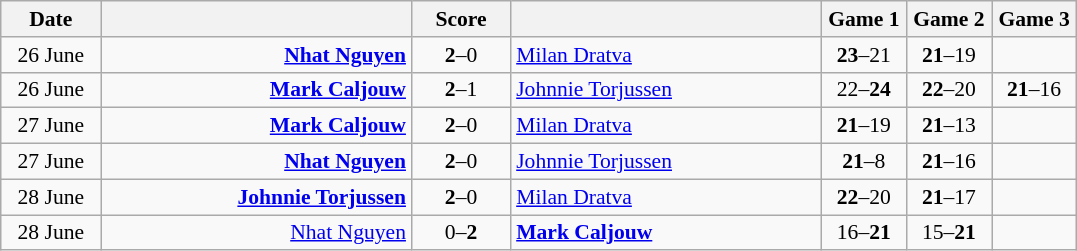<table class="wikitable" style="text-align: center; font-size:90% ">
<tr>
<th width="60">Date</th>
<th align="right" width="200"></th>
<th width="60">Score</th>
<th align="left" width="200"></th>
<th width="50">Game 1</th>
<th width="50">Game 2</th>
<th width="50">Game 3</th>
</tr>
<tr>
<td>26 June</td>
<td align="right"><strong><a href='#'>Nhat Nguyen</a> </strong></td>
<td align="center"><strong>2</strong>–0</td>
<td align="left"> <a href='#'>Milan Dratva</a></td>
<td><strong>23</strong>–21</td>
<td><strong>21</strong>–19</td>
<td></td>
</tr>
<tr>
<td>26 June</td>
<td align="right"><strong><a href='#'>Mark Caljouw</a> </strong></td>
<td align="center"><strong>2</strong>–1</td>
<td align="left"> <a href='#'>Johnnie Torjussen</a></td>
<td>22–<strong>24</strong></td>
<td><strong>22</strong>–20</td>
<td><strong>21</strong>–16</td>
</tr>
<tr>
<td>27 June</td>
<td align="right"><strong><a href='#'>Mark Caljouw</a> </strong></td>
<td align="center"><strong>2</strong>–0</td>
<td align="left"> <a href='#'>Milan Dratva</a></td>
<td><strong>21</strong>–19</td>
<td><strong>21</strong>–13</td>
<td></td>
</tr>
<tr>
<td>27 June</td>
<td align="right"><strong><a href='#'>Nhat Nguyen</a> </strong></td>
<td align="center"><strong>2</strong>–0</td>
<td align="left"> <a href='#'>Johnnie Torjussen</a></td>
<td><strong>21</strong>–8</td>
<td><strong>21</strong>–16</td>
<td></td>
</tr>
<tr>
<td>28 June</td>
<td align="right"><strong><a href='#'>Johnnie Torjussen</a> </strong></td>
<td align="center"><strong>2</strong>–0</td>
<td align="left"> <a href='#'>Milan Dratva</a></td>
<td><strong>22</strong>–20</td>
<td><strong>21</strong>–17</td>
<td></td>
</tr>
<tr>
<td>28 June</td>
<td align="right"><a href='#'>Nhat Nguyen</a> </td>
<td align="center">0–<strong>2</strong></td>
<td align="left"><strong> <a href='#'>Mark Caljouw</a></strong></td>
<td>16–<strong>21</strong></td>
<td>15–<strong>21</strong></td>
<td></td>
</tr>
</table>
